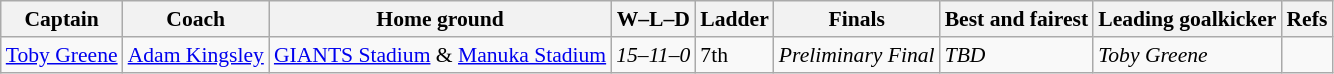<table class="wikitable" style="font-size:90%;">
<tr>
<th>Captain</th>
<th>Coach</th>
<th>Home ground</th>
<th>W–L–D</th>
<th>Ladder</th>
<th>Finals</th>
<th>Best and fairest</th>
<th>Leading goalkicker</th>
<th>Refs</th>
</tr>
<tr>
<td><a href='#'>Toby Greene</a></td>
<td><a href='#'>Adam Kingsley</a></td>
<td><a href='#'>GIANTS Stadium</a> & <a href='#'>Manuka Stadium</a></td>
<td><em>15–11–0</em></td>
<td>7th</td>
<td><em>Preliminary Final</em></td>
<td><em>TBD</em></td>
<td><em>Toby Greene</em></td>
<td style="text-align:center;"></td>
</tr>
</table>
